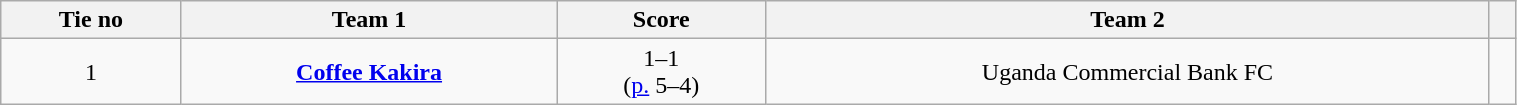<table class="wikitable" style="text-align:center; width:80%; font-size:100%">
<tr>
<th style= width="80px">Tie no</th>
<th style= width="300px">Team 1</th>
<th style= width="80px">Score</th>
<th style= width="300px">Team 2</th>
<th style= width="300px"></th>
</tr>
<tr>
<td>1</td>
<td><strong><a href='#'>Coffee Kakira</a></strong></td>
<td>1–1<br> (<a href='#'>p.</a> 5–4)</td>
<td>Uganda Commercial Bank FC</td>
<td></td>
</tr>
</table>
